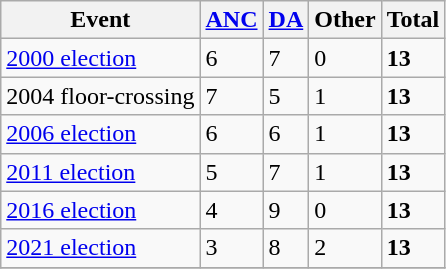<table class="wikitable">
<tr>
<th>Event</th>
<th><a href='#'>ANC</a></th>
<th><a href='#'>DA</a></th>
<th>Other</th>
<th>Total</th>
</tr>
<tr>
<td><a href='#'>2000 election</a></td>
<td>6</td>
<td>7</td>
<td>0</td>
<td><strong>13</strong></td>
</tr>
<tr>
<td>2004 floor-crossing</td>
<td>7</td>
<td>5</td>
<td>1</td>
<td><strong>13</strong></td>
</tr>
<tr>
<td><a href='#'>2006 election</a></td>
<td>6</td>
<td>6</td>
<td>1</td>
<td><strong>13</strong></td>
</tr>
<tr>
<td><a href='#'>2011 election</a></td>
<td>5</td>
<td>7</td>
<td>1</td>
<td><strong>13</strong></td>
</tr>
<tr>
<td><a href='#'>2016 election</a></td>
<td>4</td>
<td>9</td>
<td>0</td>
<td><strong>13</strong></td>
</tr>
<tr>
<td><a href='#'>2021 election</a></td>
<td>3</td>
<td>8</td>
<td>2</td>
<td><strong>13</strong></td>
</tr>
<tr>
</tr>
</table>
